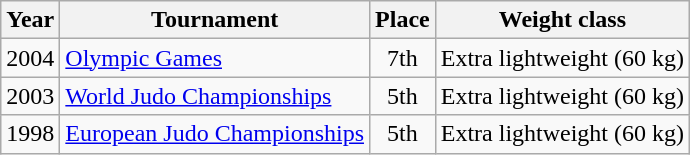<table class=wikitable>
<tr>
<th>Year</th>
<th>Tournament</th>
<th>Place</th>
<th>Weight class</th>
</tr>
<tr>
<td>2004</td>
<td><a href='#'>Olympic Games</a></td>
<td align="center">7th</td>
<td>Extra lightweight (60 kg)</td>
</tr>
<tr>
<td>2003</td>
<td><a href='#'>World Judo Championships</a></td>
<td align="center">5th</td>
<td>Extra lightweight (60 kg)</td>
</tr>
<tr>
<td>1998</td>
<td><a href='#'>European Judo Championships</a></td>
<td align="center">5th</td>
<td>Extra lightweight (60 kg)</td>
</tr>
</table>
